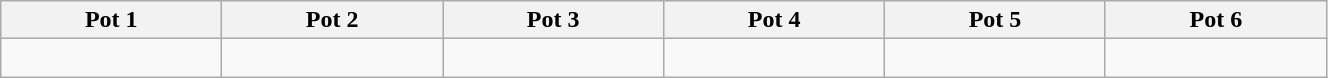<table class="wikitable" width=70%>
<tr>
<th width=16%>Pot 1</th>
<th width=16%>Pot 2</th>
<th width=16%>Pot 3</th>
<th width=16%>Pot 4</th>
<th width=16%>Pot 5</th>
<th width=16%>Pot 6</th>
</tr>
<tr>
<td><br></td>
<td><br></td>
<td><br></td>
<td><br></td>
<td><br></td>
<td><br></td>
</tr>
</table>
